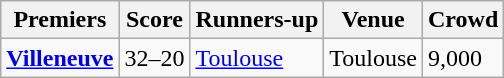<table class="wikitable">
<tr>
<th>Premiers</th>
<th>Score</th>
<th>Runners-up</th>
<th>Venue</th>
<th>Crowd</th>
</tr>
<tr>
<td> <strong><a href='#'>Villeneuve</a></strong></td>
<td>32–20</td>
<td> <a href='#'>Toulouse</a></td>
<td>Toulouse</td>
<td>9,000</td>
</tr>
</table>
